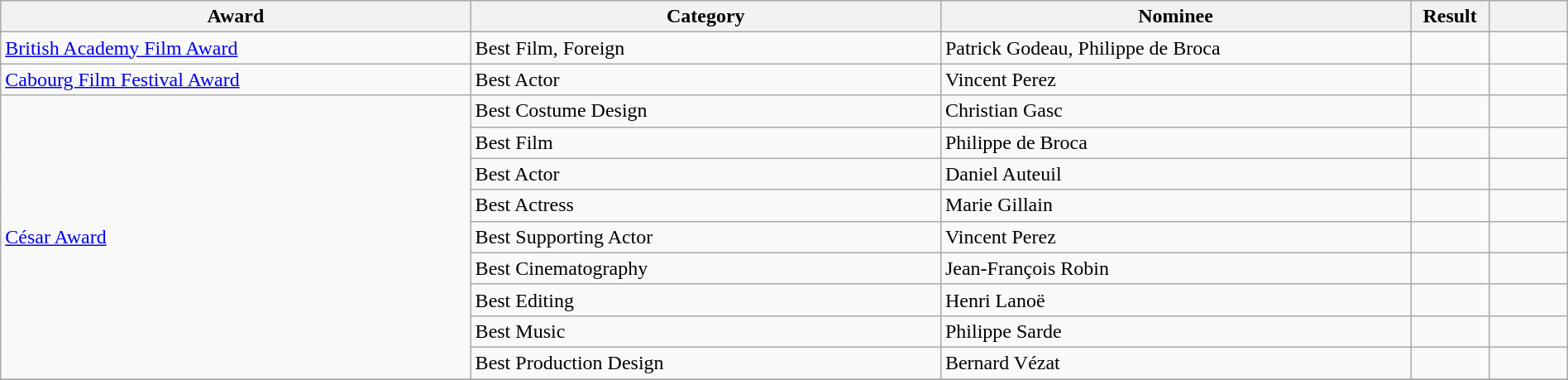<table class="wikitable sortable" style="width:100%;">
<tr>
<th style="width:30%;">Award</th>
<th style="width:30%;">Category</th>
<th style="width:30%;">Nominee</th>
<th style="width:5%;">Result</th>
<th width="5%" class="unsortable"></th>
</tr>
<tr>
<td><a href='#'>British Academy Film Award</a></td>
<td>Best Film, Foreign</td>
<td>Patrick Godeau, Philippe de Broca</td>
<td></td>
<td></td>
</tr>
<tr>
<td><a href='#'>Cabourg Film Festival Award</a></td>
<td>Best Actor</td>
<td>Vincent Perez</td>
<td></td>
<td></td>
</tr>
<tr>
<td rowspan="9"><a href='#'>César Award</a></td>
<td>Best Costume Design</td>
<td>Christian Gasc</td>
<td></td>
<td></td>
</tr>
<tr>
<td>Best Film</td>
<td>Philippe de Broca</td>
<td></td>
<td></td>
</tr>
<tr>
<td>Best Actor</td>
<td>Daniel Auteuil</td>
<td></td>
<td></td>
</tr>
<tr>
<td>Best Actress</td>
<td>Marie Gillain</td>
<td></td>
<td></td>
</tr>
<tr>
<td>Best Supporting Actor</td>
<td>Vincent Perez</td>
<td></td>
<td></td>
</tr>
<tr>
<td>Best Cinematography</td>
<td>Jean-François Robin</td>
<td></td>
<td></td>
</tr>
<tr>
<td>Best Editing</td>
<td>Henri Lanoë</td>
<td></td>
<td></td>
</tr>
<tr>
<td>Best Music</td>
<td>Philippe Sarde</td>
<td></td>
<td></td>
</tr>
<tr>
<td>Best Production Design</td>
<td>Bernard Vézat</td>
<td></td>
<td></td>
</tr>
<tr>
</tr>
</table>
